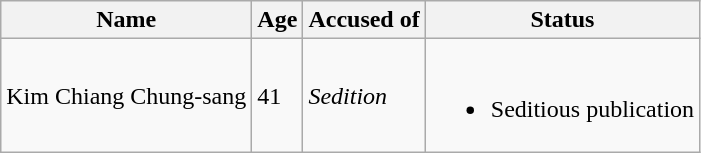<table class="wikitable">
<tr>
<th>Name</th>
<th>Age</th>
<th>Accused of</th>
<th>Status</th>
</tr>
<tr>
<td>Kim Chiang Chung-sang</td>
<td>41</td>
<td><em>Sedition</em></td>
<td><br><ul><li>Seditious publication</li></ul></td>
</tr>
</table>
